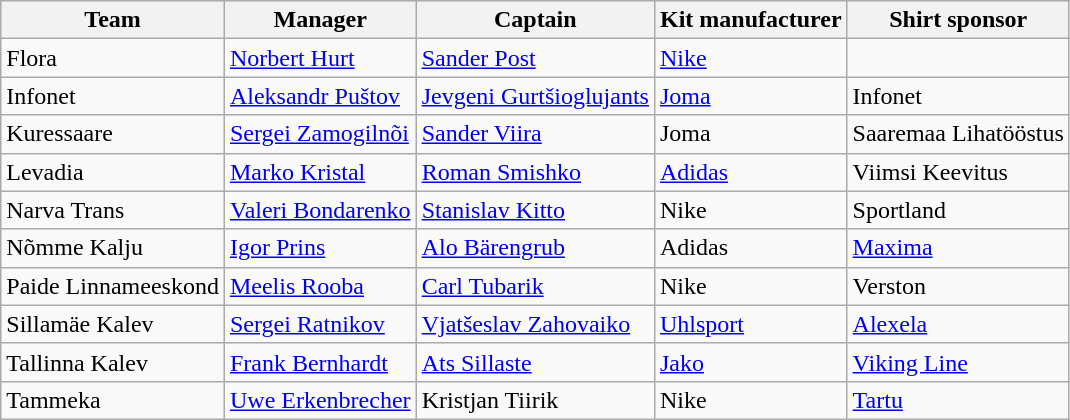<table class="wikitable sortable" style="text-align: left;">
<tr>
<th>Team</th>
<th>Manager</th>
<th>Captain</th>
<th>Kit manufacturer</th>
<th>Shirt sponsor</th>
</tr>
<tr>
<td>Flora</td>
<td> <a href='#'>Norbert Hurt</a></td>
<td> <a href='#'>Sander Post</a></td>
<td><a href='#'>Nike</a></td>
<td></td>
</tr>
<tr>
<td>Infonet</td>
<td> <a href='#'>Aleksandr Puštov</a></td>
<td> <a href='#'>Jevgeni Gurtšioglujants</a></td>
<td><a href='#'>Joma</a></td>
<td>Infonet</td>
</tr>
<tr>
<td>Kuressaare</td>
<td> <a href='#'>Sergei Zamogilnõi</a></td>
<td> <a href='#'>Sander Viira</a></td>
<td>Joma</td>
<td>Saaremaa Lihatööstus</td>
</tr>
<tr>
<td>Levadia</td>
<td> <a href='#'>Marko Kristal</a></td>
<td> <a href='#'>Roman Smishko</a></td>
<td><a href='#'>Adidas</a></td>
<td>Viimsi Keevitus</td>
</tr>
<tr>
<td>Narva Trans</td>
<td> <a href='#'>Valeri Bondarenko</a></td>
<td> <a href='#'>Stanislav Kitto</a></td>
<td>Nike</td>
<td>Sportland</td>
</tr>
<tr>
<td>Nõmme Kalju</td>
<td> <a href='#'>Igor Prins</a></td>
<td> <a href='#'>Alo Bärengrub</a></td>
<td>Adidas</td>
<td><a href='#'>Maxima</a></td>
</tr>
<tr>
<td>Paide Linnameeskond</td>
<td> <a href='#'>Meelis Rooba</a></td>
<td> <a href='#'>Carl Tubarik</a></td>
<td>Nike</td>
<td>Verston</td>
</tr>
<tr>
<td>Sillamäe Kalev</td>
<td> <a href='#'>Sergei Ratnikov</a></td>
<td> <a href='#'>Vjatšeslav Zahovaiko</a></td>
<td><a href='#'>Uhlsport</a></td>
<td><a href='#'>Alexela</a></td>
</tr>
<tr>
<td>Tallinna Kalev</td>
<td> <a href='#'>Frank Bernhardt</a></td>
<td> <a href='#'>Ats Sillaste</a></td>
<td><a href='#'>Jako</a></td>
<td><a href='#'>Viking Line</a></td>
</tr>
<tr>
<td>Tammeka</td>
<td> <a href='#'>Uwe Erkenbrecher</a></td>
<td> Kristjan Tiirik</td>
<td>Nike</td>
<td><a href='#'>Tartu</a></td>
</tr>
</table>
